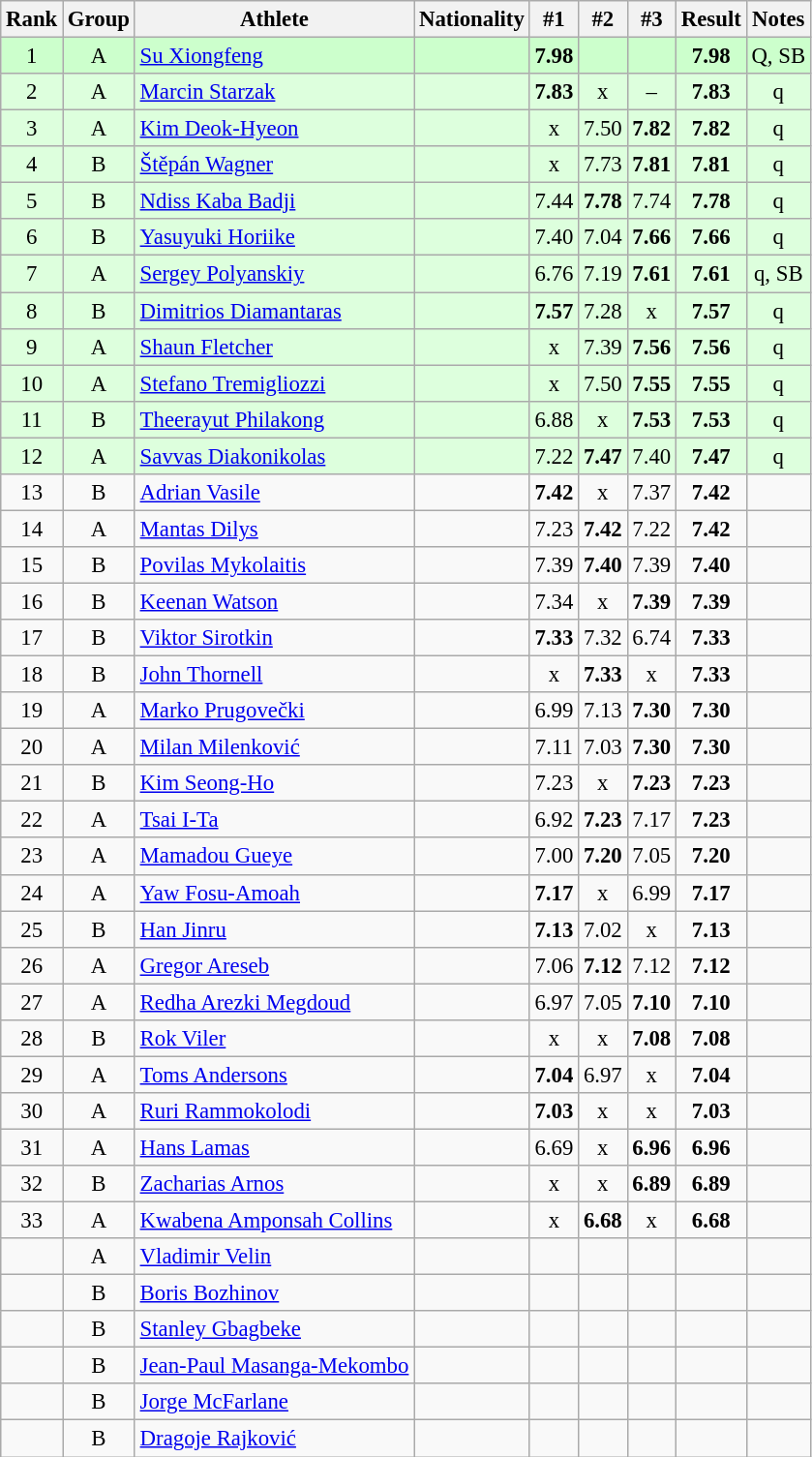<table class="wikitable sortable" style="text-align:center;font-size:95%">
<tr>
<th>Rank</th>
<th>Group</th>
<th>Athlete</th>
<th>Nationality</th>
<th>#1</th>
<th>#2</th>
<th>#3</th>
<th>Result</th>
<th>Notes</th>
</tr>
<tr bgcolor=ccffcc>
<td>1</td>
<td>A</td>
<td align="left"><a href='#'>Su Xiongfeng</a></td>
<td align=left></td>
<td><strong>7.98</strong></td>
<td></td>
<td></td>
<td><strong>7.98</strong></td>
<td>Q, SB</td>
</tr>
<tr bgcolor=ddffdd>
<td>2</td>
<td>A</td>
<td align="left"><a href='#'>Marcin Starzak</a></td>
<td align=left></td>
<td><strong>7.83</strong></td>
<td>x</td>
<td>–</td>
<td><strong>7.83</strong></td>
<td>q</td>
</tr>
<tr bgcolor=ddffdd>
<td>3</td>
<td>A</td>
<td align="left"><a href='#'>Kim Deok-Hyeon</a></td>
<td align=left></td>
<td>x</td>
<td>7.50</td>
<td><strong>7.82</strong></td>
<td><strong>7.82</strong></td>
<td>q</td>
</tr>
<tr bgcolor=ddffdd>
<td>4</td>
<td>B</td>
<td align="left"><a href='#'>Štěpán Wagner</a></td>
<td align=left></td>
<td>x</td>
<td>7.73</td>
<td><strong>7.81</strong></td>
<td><strong>7.81</strong></td>
<td>q</td>
</tr>
<tr bgcolor=ddffdd>
<td>5</td>
<td>B</td>
<td align="left"><a href='#'>Ndiss Kaba Badji</a></td>
<td align=left></td>
<td>7.44</td>
<td><strong>7.78</strong></td>
<td>7.74</td>
<td><strong>7.78</strong></td>
<td>q</td>
</tr>
<tr bgcolor=ddffdd>
<td>6</td>
<td>B</td>
<td align="left"><a href='#'>Yasuyuki Horiike</a></td>
<td align=left></td>
<td>7.40</td>
<td>7.04</td>
<td><strong>7.66</strong></td>
<td><strong>7.66</strong></td>
<td>q</td>
</tr>
<tr bgcolor=ddffdd>
<td>7</td>
<td>A</td>
<td align="left"><a href='#'>Sergey Polyanskiy</a></td>
<td align=left></td>
<td>6.76</td>
<td>7.19</td>
<td><strong>7.61</strong></td>
<td><strong>7.61</strong></td>
<td>q, SB</td>
</tr>
<tr bgcolor=ddffdd>
<td>8</td>
<td>B</td>
<td align="left"><a href='#'>Dimitrios Diamantaras</a></td>
<td align=left></td>
<td><strong>7.57</strong></td>
<td>7.28</td>
<td>x</td>
<td><strong>7.57</strong></td>
<td>q</td>
</tr>
<tr bgcolor=ddffdd>
<td>9</td>
<td>A</td>
<td align="left"><a href='#'>Shaun Fletcher</a></td>
<td align=left></td>
<td>x</td>
<td>7.39</td>
<td><strong>7.56</strong></td>
<td><strong>7.56</strong></td>
<td>q</td>
</tr>
<tr bgcolor=ddffdd>
<td>10</td>
<td>A</td>
<td align="left"><a href='#'>Stefano Tremigliozzi</a></td>
<td align=left></td>
<td>x</td>
<td>7.50</td>
<td><strong>7.55</strong></td>
<td><strong>7.55</strong></td>
<td>q</td>
</tr>
<tr bgcolor=ddffdd>
<td>11</td>
<td>B</td>
<td align="left"><a href='#'>Theerayut Philakong</a></td>
<td align=left></td>
<td>6.88</td>
<td>x</td>
<td><strong>7.53</strong></td>
<td><strong>7.53</strong></td>
<td>q</td>
</tr>
<tr bgcolor=ddffdd>
<td>12</td>
<td>A</td>
<td align="left"><a href='#'>Savvas Diakonikolas</a></td>
<td align=left></td>
<td>7.22</td>
<td><strong>7.47</strong></td>
<td>7.40</td>
<td><strong>7.47</strong></td>
<td>q</td>
</tr>
<tr>
<td>13</td>
<td>B</td>
<td align="left"><a href='#'>Adrian Vasile</a></td>
<td align=left></td>
<td><strong>7.42</strong></td>
<td>x</td>
<td>7.37</td>
<td><strong>7.42</strong></td>
<td></td>
</tr>
<tr>
<td>14</td>
<td>A</td>
<td align="left"><a href='#'>Mantas Dilys</a></td>
<td align=left></td>
<td>7.23</td>
<td><strong>7.42</strong></td>
<td>7.22</td>
<td><strong>7.42</strong></td>
<td></td>
</tr>
<tr>
<td>15</td>
<td>B</td>
<td align="left"><a href='#'>Povilas Mykolaitis</a></td>
<td align=left></td>
<td>7.39</td>
<td><strong>7.40</strong></td>
<td>7.39</td>
<td><strong>7.40</strong></td>
<td></td>
</tr>
<tr>
<td>16</td>
<td>B</td>
<td align="left"><a href='#'>Keenan Watson</a></td>
<td align=left></td>
<td>7.34</td>
<td>x</td>
<td><strong>7.39</strong></td>
<td><strong>7.39</strong></td>
<td></td>
</tr>
<tr>
<td>17</td>
<td>B</td>
<td align="left"><a href='#'>Viktor Sirotkin</a></td>
<td align=left></td>
<td><strong>7.33</strong></td>
<td>7.32</td>
<td>6.74</td>
<td><strong>7.33</strong></td>
<td></td>
</tr>
<tr>
<td>18</td>
<td>B</td>
<td align="left"><a href='#'>John Thornell</a></td>
<td align=left></td>
<td>x</td>
<td><strong>7.33</strong></td>
<td>x</td>
<td><strong>7.33</strong></td>
<td></td>
</tr>
<tr>
<td>19</td>
<td>A</td>
<td align="left"><a href='#'>Marko Prugovečki</a></td>
<td align=left></td>
<td>6.99</td>
<td>7.13</td>
<td><strong>7.30</strong></td>
<td><strong>7.30</strong></td>
<td></td>
</tr>
<tr>
<td>20</td>
<td>A</td>
<td align="left"><a href='#'>Milan Milenković</a></td>
<td align=left></td>
<td>7.11</td>
<td>7.03</td>
<td><strong>7.30</strong></td>
<td><strong>7.30</strong></td>
<td></td>
</tr>
<tr>
<td>21</td>
<td>B</td>
<td align="left"><a href='#'>Kim Seong-Ho</a></td>
<td align=left></td>
<td>7.23</td>
<td>x</td>
<td><strong>7.23</strong></td>
<td><strong>7.23</strong></td>
<td></td>
</tr>
<tr>
<td>22</td>
<td>A</td>
<td align="left"><a href='#'>Tsai I-Ta</a></td>
<td align=left></td>
<td>6.92</td>
<td><strong>7.23</strong></td>
<td>7.17</td>
<td><strong>7.23</strong></td>
<td></td>
</tr>
<tr>
<td>23</td>
<td>A</td>
<td align="left"><a href='#'>Mamadou Gueye</a></td>
<td align=left></td>
<td>7.00</td>
<td><strong>7.20</strong></td>
<td>7.05</td>
<td><strong>7.20</strong></td>
<td></td>
</tr>
<tr>
<td>24</td>
<td>A</td>
<td align="left"><a href='#'>Yaw Fosu-Amoah</a></td>
<td align=left></td>
<td><strong>7.17</strong></td>
<td>x</td>
<td>6.99</td>
<td><strong>7.17</strong></td>
<td></td>
</tr>
<tr>
<td>25</td>
<td>B</td>
<td align="left"><a href='#'>Han Jinru</a></td>
<td align=left></td>
<td><strong>7.13</strong></td>
<td>7.02</td>
<td>x</td>
<td><strong>7.13</strong></td>
<td></td>
</tr>
<tr>
<td>26</td>
<td>A</td>
<td align="left"><a href='#'>Gregor Areseb</a></td>
<td align=left></td>
<td>7.06</td>
<td><strong>7.12</strong></td>
<td>7.12</td>
<td><strong>7.12</strong></td>
<td></td>
</tr>
<tr>
<td>27</td>
<td>A</td>
<td align="left"><a href='#'>Redha Arezki Megdoud</a></td>
<td align=left></td>
<td>6.97</td>
<td>7.05</td>
<td><strong>7.10</strong></td>
<td><strong>7.10</strong></td>
<td></td>
</tr>
<tr>
<td>28</td>
<td>B</td>
<td align="left"><a href='#'>Rok Viler</a></td>
<td align=left></td>
<td>x</td>
<td>x</td>
<td><strong>7.08</strong></td>
<td><strong>7.08</strong></td>
<td></td>
</tr>
<tr>
<td>29</td>
<td>A</td>
<td align="left"><a href='#'>Toms Andersons</a></td>
<td align=left></td>
<td><strong>7.04</strong></td>
<td>6.97</td>
<td>x</td>
<td><strong>7.04</strong></td>
<td></td>
</tr>
<tr>
<td>30</td>
<td>A</td>
<td align="left"><a href='#'>Ruri Rammokolodi</a></td>
<td align=left></td>
<td><strong>7.03</strong></td>
<td>x</td>
<td>x</td>
<td><strong>7.03</strong></td>
<td></td>
</tr>
<tr>
<td>31</td>
<td>A</td>
<td align="left"><a href='#'>Hans Lamas</a></td>
<td align=left></td>
<td>6.69</td>
<td>x</td>
<td><strong>6.96</strong></td>
<td><strong>6.96</strong></td>
<td></td>
</tr>
<tr>
<td>32</td>
<td>B</td>
<td align="left"><a href='#'>Zacharias Arnos</a></td>
<td align=left></td>
<td>x</td>
<td>x</td>
<td><strong>6.89</strong></td>
<td><strong>6.89</strong></td>
<td></td>
</tr>
<tr>
<td>33</td>
<td>A</td>
<td align="left"><a href='#'>Kwabena Amponsah Collins</a></td>
<td align=left></td>
<td>x</td>
<td><strong>6.68</strong></td>
<td>x</td>
<td><strong>6.68</strong></td>
<td></td>
</tr>
<tr>
<td></td>
<td>A</td>
<td align="left"><a href='#'>Vladimir Velin</a></td>
<td align=left></td>
<td></td>
<td></td>
<td></td>
<td><strong></strong></td>
<td></td>
</tr>
<tr>
<td></td>
<td>B</td>
<td align="left"><a href='#'>Boris Bozhinov</a></td>
<td align=left></td>
<td></td>
<td></td>
<td></td>
<td><strong></strong></td>
<td></td>
</tr>
<tr>
<td></td>
<td>B</td>
<td align="left"><a href='#'>Stanley Gbagbeke</a></td>
<td align=left></td>
<td></td>
<td></td>
<td></td>
<td><strong></strong></td>
<td></td>
</tr>
<tr>
<td></td>
<td>B</td>
<td align="left"><a href='#'>Jean-Paul Masanga-Mekombo</a></td>
<td align=left></td>
<td></td>
<td></td>
<td></td>
<td><strong></strong></td>
<td></td>
</tr>
<tr>
<td></td>
<td>B</td>
<td align="left"><a href='#'>Jorge McFarlane</a></td>
<td align=left></td>
<td></td>
<td></td>
<td></td>
<td><strong></strong></td>
<td></td>
</tr>
<tr>
<td></td>
<td>B</td>
<td align="left"><a href='#'>Dragoje Rajković</a></td>
<td align=left></td>
<td></td>
<td></td>
<td></td>
<td><strong></strong></td>
<td></td>
</tr>
</table>
